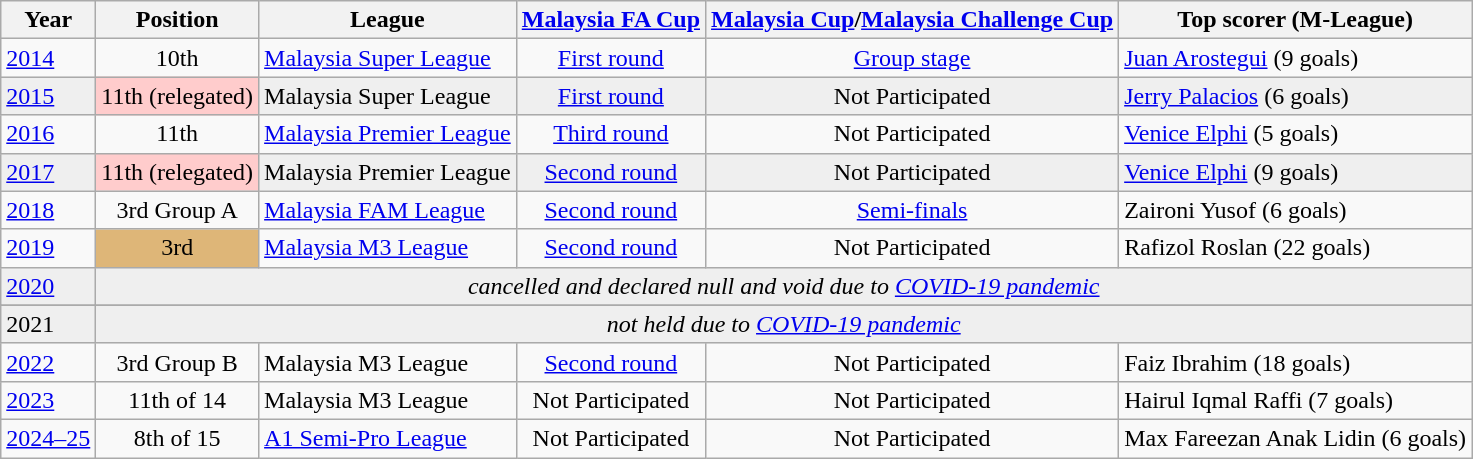<table class="wikitable float-right">
<tr>
<th>Year</th>
<th>Position</th>
<th>League</th>
<th><a href='#'>Malaysia FA Cup</a></th>
<th><a href='#'>Malaysia Cup</a>/<a href='#'>Malaysia Challenge Cup</a></th>
<th>Top scorer (M-League)</th>
</tr>
<tr>
<td><a href='#'>2014</a></td>
<td style="vertical-align:middle; text-align:center;">10th</td>
<td style="vertical-align:middle; text-align:centre;"><a href='#'>Malaysia Super League</a></td>
<td style="vertical-align:middle; text-align:center;"><a href='#'>First round</a></td>
<td style="vertical-align:middle; text-align:center;"><a href='#'>Group stage</a></td>
<td style="vertical-align:middle; text-align:left;"> <a href='#'>Juan Arostegui</a> (9 goals)</td>
</tr>
<tr style="background:#efefef;">
<td><a href='#'>2015</a></td>
<td bgcolor="#FFCCCC" style="text-align:center;">11th (relegated)</td>
<td style="vertical-align:middle; text-align:centre;">Malaysia Super League</td>
<td style="vertical-align:middle; text-align:center;"><a href='#'>First round</a></td>
<td style="vertical-align:middle; text-align:center;">Not Participated</td>
<td style="vertical-align:middle; text-align:left;"> <a href='#'>Jerry Palacios</a> (6 goals)</td>
</tr>
<tr>
<td><a href='#'>2016</a></td>
<td style="vertical-align:middle; text-align:center;">11th</td>
<td style="vertical-align:middle; text-align:centre;"><a href='#'>Malaysia Premier League</a></td>
<td style="vertical-align:middle; text-align:center;"><a href='#'>Third round</a></td>
<td style="vertical-align:middle; text-align:center;">Not Participated</td>
<td style="vertical-align:middle; text-align:left;"> <a href='#'>Venice Elphi</a> (5 goals)</td>
</tr>
<tr style="background:#efefef;">
<td><a href='#'>2017</a></td>
<td bgcolor="#FFCCCC" style="text-align:center;">11th (relegated)</td>
<td style="vertical-align:middle; text-align:centre;">Malaysia Premier League</td>
<td style="vertical-align:middle; text-align:center;"><a href='#'>Second round</a></td>
<td style="vertical-align:middle; text-align:center;">Not Participated</td>
<td style="vertical-align:middle; text-align:left;"> <a href='#'>Venice Elphi</a> (9 goals)</td>
</tr>
<tr>
<td><a href='#'>2018</a></td>
<td style="vertical-align:middle; text-align:center;">3rd Group A</td>
<td style="vertical-align:middle; text-align:centre;"><a href='#'>Malaysia FAM League</a></td>
<td style="vertical-align:middle; text-align:center;"><a href='#'>Second round</a></td>
<td style="vertical-align:middle; text-align:center;"><a href='#'>Semi-finals</a></td>
<td style="vertical-align:middle; text-align:left;"> Zaironi Yusof (6 goals)</td>
</tr>
<tr>
<td><a href='#'>2019</a></td>
<td bgcolor=#deb678 style="text-align:center;">3rd</td>
<td style="vertical-align:middle; text-align:centre;"><a href='#'>Malaysia M3 League</a></td>
<td style="vertical-align:middle; text-align:center;"><a href='#'>Second round</a></td>
<td style="vertical-align:middle; text-align:center;">Not Participated</td>
<td style="vertical-align:middle; text-align:left;"> Rafizol Roslan (22 goals)</td>
</tr>
<tr style="background:#efefef;">
<td><a href='#'>2020</a></td>
<td colspan=5 align=center><em>cancelled and declared null and void due to <a href='#'>COVID-19 pandemic</a></em></td>
</tr>
<tr>
</tr>
<tr style="background:#efefef;">
<td>2021</td>
<td colspan=5 align=center><em>not held due to <a href='#'>COVID-19 pandemic</a></em></td>
</tr>
<tr>
<td><a href='#'>2022</a></td>
<td style="vertical-align:middle; text-align:center;">3rd Group B</td>
<td style="vertical-align:middle; text-align:centre;">Malaysia M3 League</td>
<td style="vertical-align:middle; text-align:center;"><a href='#'>Second round</a></td>
<td style="vertical-align:middle; text-align:center;">Not Participated</td>
<td style="vertical-align:middle; text-align:left;"> Faiz Ibrahim (18 goals)</td>
</tr>
<tr>
<td><a href='#'>2023</a></td>
<td style="vertical-align:middle; text-align:center;">11th of 14</td>
<td style="vertical-align:middle; text-align:centre;">Malaysia M3 League</td>
<td style="vertical-align:middle; text-align:center;">Not Participated</td>
<td style="vertical-align:middle; text-align:center;">Not Participated</td>
<td style="vertical-align:middle; text-align:left;"> Hairul Iqmal Raffi (7 goals)</td>
</tr>
<tr>
<td><a href='#'>2024–25</a></td>
<td style="vertical-align:middle; text-align:center;">8th of 15</td>
<td style="vertical-align:middle; text-align:centre;"><a href='#'>A1 Semi-Pro League</a></td>
<td style="vertical-align:middle; text-align:center;">Not Participated</td>
<td style="vertical-align:middle; text-align:center;">Not Participated</td>
<td style="vertical-align:middle; text-align:left;"> Max Fareezan Anak Lidin (6 goals)</td>
</tr>
</table>
